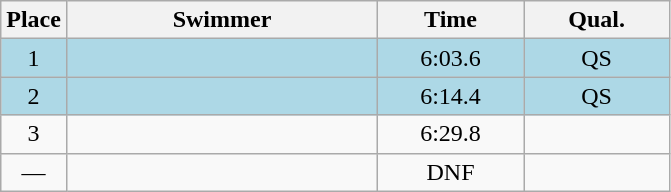<table class=wikitable style="text-align:center">
<tr>
<th>Place</th>
<th width=200>Swimmer</th>
<th width=90>Time</th>
<th width=90>Qual.</th>
</tr>
<tr bgcolor=lightblue>
<td>1</td>
<td align=left></td>
<td>6:03.6</td>
<td>QS</td>
</tr>
<tr bgcolor=lightblue>
<td>2</td>
<td align=left></td>
<td>6:14.4</td>
<td>QS</td>
</tr>
<tr>
<td>3</td>
<td align=left></td>
<td>6:29.8</td>
<td></td>
</tr>
<tr>
<td>—</td>
<td align=left></td>
<td>DNF</td>
<td></td>
</tr>
</table>
